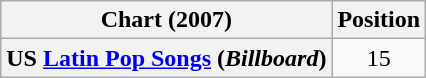<table class="wikitable plainrowheaders" style="text-align:center">
<tr>
<th scope="col">Chart (2007)</th>
<th scope="col">Position</th>
</tr>
<tr>
<th scope="row">US <a href='#'>Latin Pop Songs</a> (<em>Billboard</em>)</th>
<td>15</td>
</tr>
</table>
